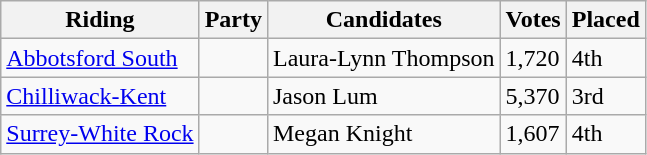<table class="wikitable">
<tr>
<th>Riding</th>
<th>Party</th>
<th>Candidates</th>
<th>Votes</th>
<th>Placed</th>
</tr>
<tr>
<td><a href='#'>Abbotsford South</a></td>
<td></td>
<td>Laura-Lynn Thompson</td>
<td>1,720</td>
<td>4th</td>
</tr>
<tr>
<td><a href='#'>Chilliwack-Kent</a></td>
<td></td>
<td>Jason Lum</td>
<td>5,370</td>
<td>3rd</td>
</tr>
<tr>
<td><a href='#'>Surrey-White Rock</a></td>
<td></td>
<td>Megan Knight</td>
<td>1,607</td>
<td>4th</td>
</tr>
</table>
